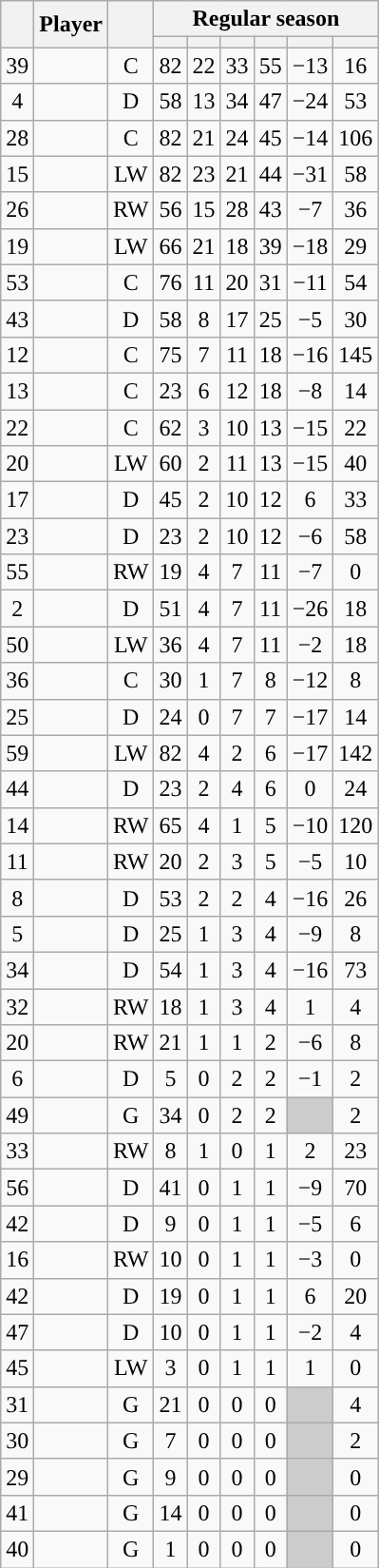<table class="wikitable sortable plainrowheaders" style="text-align:center;">
<tr>
<th scope="col" data-sort-type="number" rowspan="2"></th>
<th scope="col" rowspan="2">Player</th>
<th scope="col" rowspan="2"></th>
<th scope=colgroup colspan=6>Regular season</th>
</tr>
<tr>
<th scope="col" data-sort-type="number"></th>
<th scope="col" data-sort-type="number"></th>
<th scope="col" data-sort-type="number"></th>
<th scope="col" data-sort-type="number"></th>
<th scope="col" data-sort-type="number"></th>
<th scope="col" data-sort-type="number"></th>
</tr>
<tr>
<td scope="row">39</td>
<td align="left"></td>
<td>C</td>
<td>82</td>
<td>22</td>
<td>33</td>
<td>55</td>
<td>−13</td>
<td>16</td>
</tr>
<tr>
<td scope="row">4</td>
<td align="left"></td>
<td>D</td>
<td>58</td>
<td>13</td>
<td>34</td>
<td>47</td>
<td>−24</td>
<td>53</td>
</tr>
<tr>
<td scope="row">28</td>
<td align="left"></td>
<td>C</td>
<td>82</td>
<td>21</td>
<td>24</td>
<td>45</td>
<td>−14</td>
<td>106</td>
</tr>
<tr>
<td scope="row">15</td>
<td align="left"></td>
<td>LW</td>
<td>82</td>
<td>23</td>
<td>21</td>
<td>44</td>
<td>−31</td>
<td>58</td>
</tr>
<tr>
<td scope="row">26</td>
<td align="left"></td>
<td>RW</td>
<td>56</td>
<td>15</td>
<td>28</td>
<td>43</td>
<td>−7</td>
<td>36</td>
</tr>
<tr>
<td scope="row">19</td>
<td align="left"></td>
<td>LW</td>
<td>66</td>
<td>21</td>
<td>18</td>
<td>39</td>
<td>−18</td>
<td>29</td>
</tr>
<tr>
<td scope="row">53</td>
<td align="left"></td>
<td>C</td>
<td>76</td>
<td>11</td>
<td>20</td>
<td>31</td>
<td>−11</td>
<td>54</td>
</tr>
<tr>
<td scope="row">43</td>
<td align="left"></td>
<td>D</td>
<td>58</td>
<td>8</td>
<td>17</td>
<td>25</td>
<td>−5</td>
<td>30</td>
</tr>
<tr>
<td scope="row">12</td>
<td align="left"></td>
<td>C</td>
<td>75</td>
<td>7</td>
<td>11</td>
<td>18</td>
<td>−16</td>
<td>145</td>
</tr>
<tr>
<td scope="row">13</td>
<td align="left"></td>
<td>C</td>
<td>23</td>
<td>6</td>
<td>12</td>
<td>18</td>
<td>−8</td>
<td>14</td>
</tr>
<tr>
<td scope="row">22</td>
<td align="left"></td>
<td>C</td>
<td>62</td>
<td>3</td>
<td>10</td>
<td>13</td>
<td>−15</td>
<td>22</td>
</tr>
<tr>
<td scope="row">20</td>
<td align="left"></td>
<td>LW</td>
<td>60</td>
<td>2</td>
<td>11</td>
<td>13</td>
<td>−15</td>
<td>40</td>
</tr>
<tr>
<td scope="row">17</td>
<td align="left"></td>
<td>D</td>
<td>45</td>
<td>2</td>
<td>10</td>
<td>12</td>
<td>6</td>
<td>33</td>
</tr>
<tr>
<td scope="row">23</td>
<td align="left"></td>
<td>D</td>
<td>23</td>
<td>2</td>
<td>10</td>
<td>12</td>
<td>−6</td>
<td>58</td>
</tr>
<tr>
<td scope="row">55</td>
<td align="left"></td>
<td>RW</td>
<td>19</td>
<td>4</td>
<td>7</td>
<td>11</td>
<td>−7</td>
<td>0</td>
</tr>
<tr>
<td scope="row">2</td>
<td align="left"></td>
<td>D</td>
<td>51</td>
<td>4</td>
<td>7</td>
<td>11</td>
<td>−26</td>
<td>18</td>
</tr>
<tr>
<td scope="row">50</td>
<td align="left"></td>
<td>LW</td>
<td>36</td>
<td>4</td>
<td>7</td>
<td>11</td>
<td>−2</td>
<td>18</td>
</tr>
<tr>
<td scope="row">36</td>
<td align="left"></td>
<td>C</td>
<td>30</td>
<td>1</td>
<td>7</td>
<td>8</td>
<td>−12</td>
<td>8</td>
</tr>
<tr>
<td scope="row">25</td>
<td align="left"></td>
<td>D</td>
<td>24</td>
<td>0</td>
<td>7</td>
<td>7</td>
<td>−17</td>
<td>14</td>
</tr>
<tr>
<td scope="row">59</td>
<td align="left"></td>
<td>LW</td>
<td>82</td>
<td>4</td>
<td>2</td>
<td>6</td>
<td>−17</td>
<td>142</td>
</tr>
<tr>
<td scope="row">44</td>
<td align="left"></td>
<td>D</td>
<td>23</td>
<td>2</td>
<td>4</td>
<td>6</td>
<td>0</td>
<td>24</td>
</tr>
<tr>
<td scope="row">14</td>
<td align="left"></td>
<td>RW</td>
<td>65</td>
<td>4</td>
<td>1</td>
<td>5</td>
<td>−10</td>
<td>120</td>
</tr>
<tr>
<td scope="row">11</td>
<td align="left"></td>
<td>RW</td>
<td>20</td>
<td>2</td>
<td>3</td>
<td>5</td>
<td>−5</td>
<td>10</td>
</tr>
<tr>
<td scope="row">8</td>
<td align="left"></td>
<td>D</td>
<td>53</td>
<td>2</td>
<td>2</td>
<td>4</td>
<td>−16</td>
<td>26</td>
</tr>
<tr>
<td scope="row">5</td>
<td align="left"></td>
<td>D</td>
<td>25</td>
<td>1</td>
<td>3</td>
<td>4</td>
<td>−9</td>
<td>8</td>
</tr>
<tr>
<td scope="row">34</td>
<td align="left"></td>
<td>D</td>
<td>54</td>
<td>1</td>
<td>3</td>
<td>4</td>
<td>−16</td>
<td>73</td>
</tr>
<tr>
<td scope="row">32</td>
<td align="left"></td>
<td>RW</td>
<td>18</td>
<td>1</td>
<td>3</td>
<td>4</td>
<td>1</td>
<td>4</td>
</tr>
<tr>
<td scope="row">20</td>
<td align="left"></td>
<td>RW</td>
<td>21</td>
<td>1</td>
<td>1</td>
<td>2</td>
<td>−6</td>
<td>8</td>
</tr>
<tr>
<td scope="row">6</td>
<td align="left"></td>
<td>D</td>
<td>5</td>
<td>0</td>
<td>2</td>
<td>2</td>
<td>−1</td>
<td>2</td>
</tr>
<tr>
<td scope="row">49</td>
<td align="left"></td>
<td>G</td>
<td>34</td>
<td>0</td>
<td>2</td>
<td>2</td>
<td style="background:#ccc"></td>
<td>2</td>
</tr>
<tr>
<td scope="row">33</td>
<td align="left"></td>
<td>RW</td>
<td>8</td>
<td>1</td>
<td>0</td>
<td>1</td>
<td>2</td>
<td>23</td>
</tr>
<tr>
<td scope="row">56</td>
<td align="left"></td>
<td>D</td>
<td>41</td>
<td>0</td>
<td>1</td>
<td>1</td>
<td>−9</td>
<td>70</td>
</tr>
<tr>
<td scope="row">42</td>
<td align="left"></td>
<td>D</td>
<td>9</td>
<td>0</td>
<td>1</td>
<td>1</td>
<td>−5</td>
<td>6</td>
</tr>
<tr>
<td scope="row">16</td>
<td align="left"></td>
<td>RW</td>
<td>10</td>
<td>0</td>
<td>1</td>
<td>1</td>
<td>−3</td>
<td>0</td>
</tr>
<tr>
<td scope="row">42</td>
<td align="left"></td>
<td>D</td>
<td>19</td>
<td>0</td>
<td>1</td>
<td>1</td>
<td>6</td>
<td>20</td>
</tr>
<tr>
<td scope="row">47</td>
<td align="left"></td>
<td>D</td>
<td>10</td>
<td>0</td>
<td>1</td>
<td>1</td>
<td>−2</td>
<td>4</td>
</tr>
<tr>
<td scope="row">45</td>
<td align="left"></td>
<td>LW</td>
<td>3</td>
<td>0</td>
<td>1</td>
<td>1</td>
<td>1</td>
<td>0</td>
</tr>
<tr>
<td scope="row">31</td>
<td align="left"></td>
<td>G</td>
<td>21</td>
<td>0</td>
<td>0</td>
<td>0</td>
<td style="background:#ccc"></td>
<td>4</td>
</tr>
<tr>
<td scope="row">30</td>
<td align="left"></td>
<td>G</td>
<td>7</td>
<td>0</td>
<td>0</td>
<td>0</td>
<td style="background:#ccc"></td>
<td>2</td>
</tr>
<tr>
<td scope="row">29</td>
<td align="left"></td>
<td>G</td>
<td>9</td>
<td>0</td>
<td>0</td>
<td>0</td>
<td style="background:#ccc"></td>
<td>0</td>
</tr>
<tr>
<td scope="row">41</td>
<td align="left"></td>
<td>G</td>
<td>14</td>
<td>0</td>
<td>0</td>
<td>0</td>
<td style="background:#ccc"></td>
<td>0</td>
</tr>
<tr>
<td scope="row">40</td>
<td align="left"></td>
<td>G</td>
<td>1</td>
<td>0</td>
<td>0</td>
<td>0</td>
<td style="background:#ccc"></td>
<td>0</td>
</tr>
</table>
